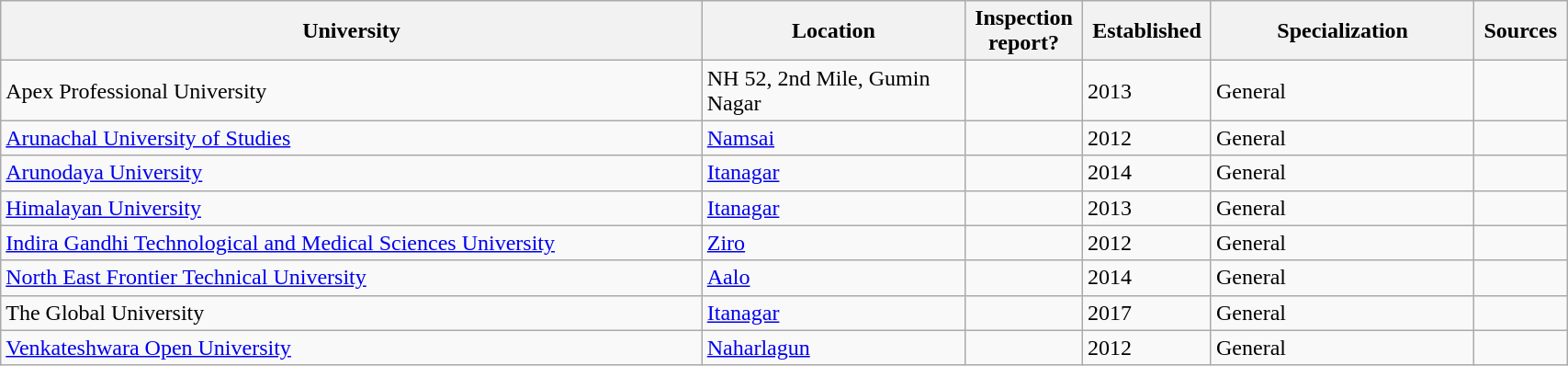<table class="wikitable sortable collapsible plainrowheaders" border="1" style="text-align:left; width:90%">
<tr>
<th scope="col" style="width: 40%;">University</th>
<th scope="col" style="width: 15%;">Location</th>
<th scope="col" style="width: 5%;">Inspection report?</th>
<th scope="col" style="width: 5%;">Established</th>
<th scope="col" style="width: 15%;">Specialization</th>
<th scope="col" style="width: 5%;" class="unsortable">Sources</th>
</tr>
<tr>
<td>Apex Professional University</td>
<td>NH 52, 2nd Mile, Gumin Nagar</td>
<td></td>
<td>2013</td>
<td>General</td>
<td></td>
</tr>
<tr>
<td><a href='#'>Arunachal University of Studies</a></td>
<td><a href='#'>Namsai</a></td>
<td></td>
<td>2012</td>
<td>General</td>
<td></td>
</tr>
<tr>
<td><a href='#'>Arunodaya University</a></td>
<td><a href='#'>Itanagar</a></td>
<td></td>
<td>2014</td>
<td>General</td>
<td></td>
</tr>
<tr>
<td><a href='#'>Himalayan University</a></td>
<td><a href='#'>Itanagar</a></td>
<td></td>
<td>2013</td>
<td>General</td>
<td></td>
</tr>
<tr>
<td><a href='#'>Indira Gandhi Technological and Medical Sciences University</a></td>
<td><a href='#'>Ziro</a></td>
<td></td>
<td>2012</td>
<td>General</td>
<td></td>
</tr>
<tr>
<td><a href='#'>North East Frontier Technical University</a></td>
<td><a href='#'>Aalo</a></td>
<td></td>
<td>2014</td>
<td>General</td>
<td></td>
</tr>
<tr>
<td>The Global University</td>
<td><a href='#'>Itanagar</a></td>
<td></td>
<td>2017</td>
<td>General</td>
<td></td>
</tr>
<tr>
<td><a href='#'>Venkateshwara Open University</a></td>
<td><a href='#'>Naharlagun</a></td>
<td></td>
<td>2012</td>
<td>General</td>
<td></td>
</tr>
</table>
